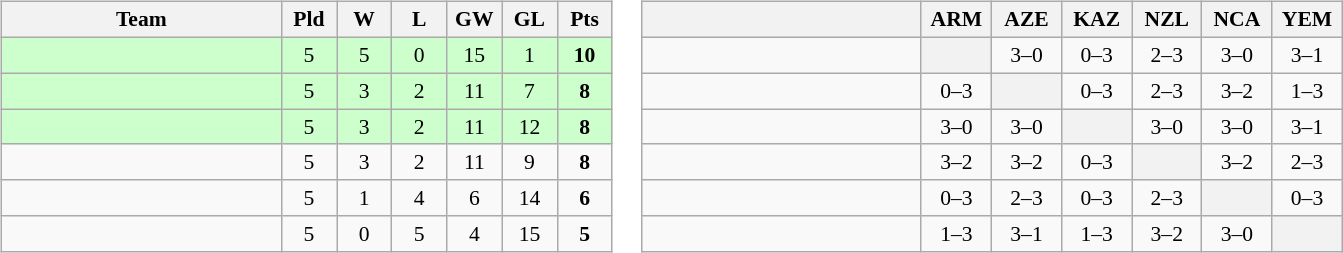<table>
<tr>
<td><br><table class="wikitable" style="text-align:center; font-size:90%">
<tr>
<th width=180>Team</th>
<th width=30>Pld</th>
<th width=30>W</th>
<th width=30>L</th>
<th width=30>GW</th>
<th width=30>GL</th>
<th width=30>Pts</th>
</tr>
<tr bgcolor="ccffcc">
<td style="text-align:left"></td>
<td>5</td>
<td>5</td>
<td>0</td>
<td>15</td>
<td>1</td>
<td><strong>10</strong></td>
</tr>
<tr bgcolor="ccffcc">
<td style="text-align:left"></td>
<td>5</td>
<td>3</td>
<td>2</td>
<td>11</td>
<td>7</td>
<td><strong>8</strong></td>
</tr>
<tr bgcolor="ccffcc">
<td style="text-align:left"></td>
<td>5</td>
<td>3</td>
<td>2</td>
<td>11</td>
<td>12</td>
<td><strong>8</strong></td>
</tr>
<tr>
<td style="text-align:left"></td>
<td>5</td>
<td>3</td>
<td>2</td>
<td>11</td>
<td>9</td>
<td><strong>8</strong></td>
</tr>
<tr>
<td style="text-align:left"></td>
<td>5</td>
<td>1</td>
<td>4</td>
<td>6</td>
<td>14</td>
<td><strong>6</strong></td>
</tr>
<tr>
<td style="text-align:left"></td>
<td>5</td>
<td>0</td>
<td>5</td>
<td>4</td>
<td>15</td>
<td><strong>5</strong></td>
</tr>
</table>
</td>
<td><br><table class="wikitable" style="text-align:center; font-size:90%">
<tr>
<th width="180"> </th>
<th width="40">ARM</th>
<th width="40">AZE</th>
<th width="40">KAZ</th>
<th width="40">NZL</th>
<th width="40">NCA</th>
<th width="40">YEM</th>
</tr>
<tr>
<td style="text-align:left;"></td>
<th></th>
<td>3–0</td>
<td>0–3</td>
<td>2–3</td>
<td>3–0</td>
<td>3–1</td>
</tr>
<tr>
<td style="text-align:left;"></td>
<td>0–3</td>
<th></th>
<td>0–3</td>
<td>2–3</td>
<td>3–2</td>
<td>1–3</td>
</tr>
<tr>
<td style="text-align:left;"></td>
<td>3–0</td>
<td>3–0</td>
<th></th>
<td>3–0</td>
<td>3–0</td>
<td>3–1</td>
</tr>
<tr>
<td style="text-align:left;"></td>
<td>3–2</td>
<td>3–2</td>
<td>0–3</td>
<th></th>
<td>3–2</td>
<td>2–3</td>
</tr>
<tr>
<td style="text-align:left;"></td>
<td>0–3</td>
<td>2–3</td>
<td>0–3</td>
<td>2–3</td>
<th></th>
<td>0–3</td>
</tr>
<tr>
<td style="text-align:left;"></td>
<td>1–3</td>
<td>3–1</td>
<td>1–3</td>
<td>3–2</td>
<td>3–0</td>
<th></th>
</tr>
</table>
</td>
</tr>
</table>
